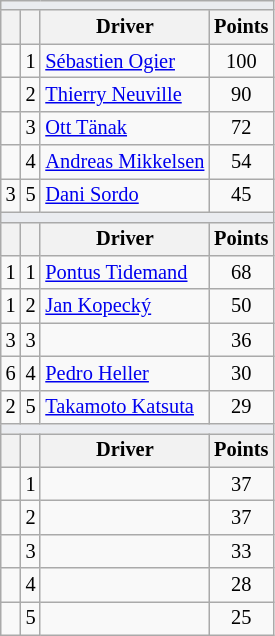<table class="wikitable" style="font-size: 85%;">
<tr>
<td style="background-color:#EAECF0; text-align:center" colspan="4"></td>
</tr>
<tr>
<th></th>
<th></th>
<th>Driver</th>
<th>Points</th>
</tr>
<tr>
<td align="left"></td>
<td align="center">1</td>
<td> <a href='#'>Sébastien Ogier</a></td>
<td align="center">100</td>
</tr>
<tr>
<td align="left"></td>
<td align="center">2</td>
<td> <a href='#'>Thierry Neuville</a></td>
<td align="center">90</td>
</tr>
<tr>
<td align="left"></td>
<td align="center">3</td>
<td> <a href='#'>Ott Tänak</a></td>
<td align="center">72</td>
</tr>
<tr>
<td align="left"></td>
<td align="center">4</td>
<td> <a href='#'>Andreas Mikkelsen</a></td>
<td align="center">54</td>
</tr>
<tr>
<td align="left"> 3</td>
<td align="center">5</td>
<td> <a href='#'>Dani Sordo</a></td>
<td align="center">45</td>
</tr>
<tr>
<td style="background-color:#EAECF0; text-align:center" colspan="4"></td>
</tr>
<tr>
<th></th>
<th></th>
<th>Driver</th>
<th>Points</th>
</tr>
<tr>
<td align="left"> 1</td>
<td align="center">1</td>
<td> <a href='#'>Pontus Tidemand</a></td>
<td align="center">68</td>
</tr>
<tr>
<td align="left"> 1</td>
<td align="center">2</td>
<td> <a href='#'>Jan Kopecký</a></td>
<td align="center">50</td>
</tr>
<tr>
<td align="left"> 3</td>
<td align="center">3</td>
<td></td>
<td align="center">36</td>
</tr>
<tr>
<td align="left"> 6</td>
<td align="center">4</td>
<td> <a href='#'>Pedro Heller</a></td>
<td align="center">30</td>
</tr>
<tr>
<td align="left"> 2</td>
<td align="center">5</td>
<td> <a href='#'>Takamoto Katsuta</a></td>
<td align="center">29</td>
</tr>
<tr>
<td style="background-color:#EAECF0; text-align:center" colspan="4"></td>
</tr>
<tr>
<th></th>
<th></th>
<th>Driver</th>
<th>Points</th>
</tr>
<tr>
<td align="left"></td>
<td align="center">1</td>
<td></td>
<td align="center">37</td>
</tr>
<tr>
<td align="left"></td>
<td align="center">2</td>
<td></td>
<td align="center">37</td>
</tr>
<tr>
<td align="left"></td>
<td align="center">3</td>
<td></td>
<td align="center">33</td>
</tr>
<tr>
<td align="left"></td>
<td align="center">4</td>
<td></td>
<td align="center">28</td>
</tr>
<tr>
<td align="left"></td>
<td align="center">5</td>
<td></td>
<td align="center">25</td>
</tr>
</table>
